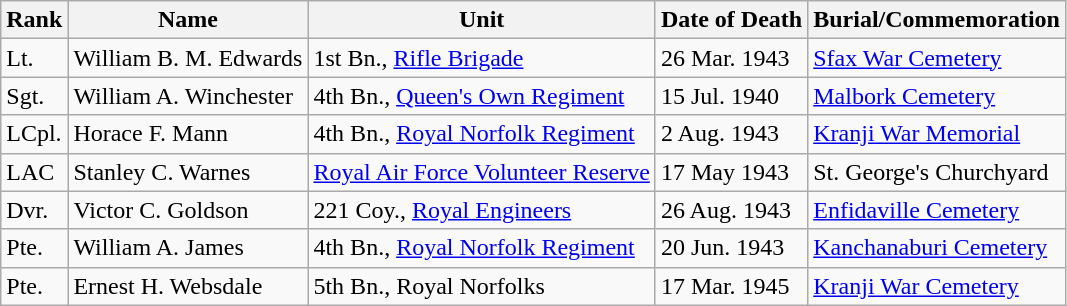<table class="wikitable">
<tr>
<th>Rank</th>
<th>Name</th>
<th>Unit</th>
<th>Date of Death</th>
<th>Burial/Commemoration</th>
</tr>
<tr>
<td>Lt.</td>
<td>William B. M. Edwards</td>
<td>1st Bn., <a href='#'>Rifle Brigade</a></td>
<td>26 Mar. 1943</td>
<td><a href='#'>Sfax War Cemetery</a></td>
</tr>
<tr>
<td>Sgt.</td>
<td>William A. Winchester</td>
<td>4th Bn., <a href='#'>Queen's Own Regiment</a></td>
<td>15 Jul. 1940</td>
<td><a href='#'>Malbork Cemetery</a></td>
</tr>
<tr>
<td>LCpl.</td>
<td>Horace F. Mann</td>
<td>4th Bn., <a href='#'>Royal Norfolk Regiment</a></td>
<td>2 Aug. 1943</td>
<td><a href='#'>Kranji War Memorial</a></td>
</tr>
<tr>
<td>LAC</td>
<td>Stanley C. Warnes</td>
<td><a href='#'>Royal Air Force Volunteer Reserve</a></td>
<td>17 May 1943</td>
<td>St. George's Churchyard</td>
</tr>
<tr>
<td>Dvr.</td>
<td>Victor C. Goldson</td>
<td>221 Coy., <a href='#'>Royal Engineers</a></td>
<td>26 Aug. 1943</td>
<td><a href='#'>Enfidaville Cemetery</a></td>
</tr>
<tr>
<td>Pte.</td>
<td>William A. James</td>
<td>4th Bn., <a href='#'>Royal Norfolk Regiment</a></td>
<td>20 Jun. 1943</td>
<td><a href='#'>Kanchanaburi Cemetery</a></td>
</tr>
<tr>
<td>Pte.</td>
<td>Ernest H. Websdale</td>
<td>5th Bn., Royal Norfolks</td>
<td>17 Mar. 1945</td>
<td><a href='#'>Kranji War Cemetery</a></td>
</tr>
</table>
